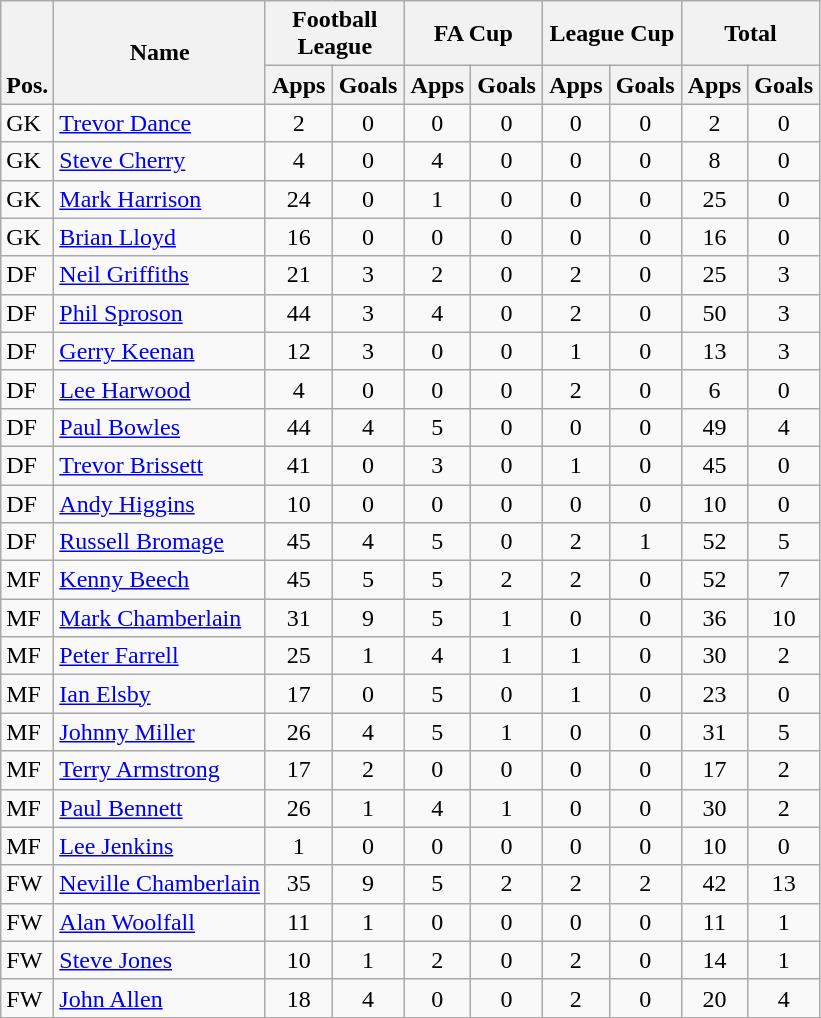<table class="wikitable" style="text-align:center">
<tr>
<th rowspan="2" valign="bottom">Pos.</th>
<th rowspan="2">Name</th>
<th colspan="2" width="85">Football League</th>
<th colspan="2" width="85">FA Cup</th>
<th colspan="2" width="85">League Cup</th>
<th colspan="2" width="85">Total</th>
</tr>
<tr>
<th>Apps</th>
<th>Goals</th>
<th>Apps</th>
<th>Goals</th>
<th>Apps</th>
<th>Goals</th>
<th>Apps</th>
<th>Goals</th>
</tr>
<tr>
<td align="left">GK</td>
<td align="left"> <a href='#'>Trevor Dance</a></td>
<td>2</td>
<td>0</td>
<td>0</td>
<td>0</td>
<td>0</td>
<td>0</td>
<td>2</td>
<td>0</td>
</tr>
<tr>
<td align="left">GK</td>
<td align="left"> <a href='#'>Steve Cherry</a></td>
<td>4</td>
<td>0</td>
<td>4</td>
<td>0</td>
<td>0</td>
<td>0</td>
<td>8</td>
<td>0</td>
</tr>
<tr>
<td align="left">GK</td>
<td align="left"> <a href='#'>Mark Harrison</a></td>
<td>24</td>
<td>0</td>
<td>1</td>
<td>0</td>
<td>0</td>
<td>0</td>
<td>25</td>
<td>0</td>
</tr>
<tr>
<td align="left">GK</td>
<td align="left"> <a href='#'>Brian Lloyd</a></td>
<td>16</td>
<td>0</td>
<td>0</td>
<td>0</td>
<td>0</td>
<td>0</td>
<td>16</td>
<td>0</td>
</tr>
<tr>
<td align="left">DF</td>
<td align="left"> <a href='#'>Neil Griffiths</a></td>
<td>21</td>
<td>3</td>
<td>2</td>
<td>0</td>
<td>2</td>
<td>0</td>
<td>25</td>
<td>3</td>
</tr>
<tr>
<td align="left">DF</td>
<td align="left"> <a href='#'>Phil Sproson</a></td>
<td>44</td>
<td>3</td>
<td>4</td>
<td>0</td>
<td>2</td>
<td>0</td>
<td>50</td>
<td>3</td>
</tr>
<tr>
<td align="left">DF</td>
<td align="left"> <a href='#'>Gerry Keenan</a></td>
<td>12</td>
<td>3</td>
<td>0</td>
<td>0</td>
<td>1</td>
<td>0</td>
<td>13</td>
<td>3</td>
</tr>
<tr>
<td align="left">DF</td>
<td align="left"> <a href='#'>Lee Harwood</a></td>
<td>4</td>
<td>0</td>
<td>0</td>
<td>0</td>
<td>2</td>
<td>0</td>
<td>6</td>
<td>0</td>
</tr>
<tr>
<td align="left">DF</td>
<td align="left"> <a href='#'>Paul Bowles</a></td>
<td>44</td>
<td>4</td>
<td>5</td>
<td>0</td>
<td>0</td>
<td>0</td>
<td>49</td>
<td>4</td>
</tr>
<tr>
<td align="left">DF</td>
<td align="left"> <a href='#'>Trevor Brissett</a></td>
<td>41</td>
<td>0</td>
<td>3</td>
<td>0</td>
<td>1</td>
<td>0</td>
<td>45</td>
<td>0</td>
</tr>
<tr>
<td align="left">DF</td>
<td align="left"> <a href='#'>Andy Higgins</a></td>
<td>10</td>
<td>0</td>
<td>0</td>
<td>0</td>
<td>0</td>
<td>0</td>
<td>10</td>
<td>0</td>
</tr>
<tr>
<td align="left">DF</td>
<td align="left"> <a href='#'>Russell Bromage</a></td>
<td>45</td>
<td>4</td>
<td>5</td>
<td>0</td>
<td>2</td>
<td>1</td>
<td>52</td>
<td>5</td>
</tr>
<tr>
<td align="left">MF</td>
<td align="left"> <a href='#'>Kenny Beech</a></td>
<td>45</td>
<td>5</td>
<td>5</td>
<td>2</td>
<td>2</td>
<td>0</td>
<td>52</td>
<td>7</td>
</tr>
<tr>
<td align="left">MF</td>
<td align="left"> <a href='#'>Mark Chamberlain</a></td>
<td>31</td>
<td>9</td>
<td>5</td>
<td>1</td>
<td>0</td>
<td>0</td>
<td>36</td>
<td>10</td>
</tr>
<tr>
<td align="left">MF</td>
<td align="left"> <a href='#'>Peter Farrell</a></td>
<td>25</td>
<td>1</td>
<td>4</td>
<td>1</td>
<td>1</td>
<td>0</td>
<td>30</td>
<td>2</td>
</tr>
<tr>
<td align="left">MF</td>
<td align="left"> <a href='#'>Ian Elsby</a></td>
<td>17</td>
<td>0</td>
<td>5</td>
<td>0</td>
<td>1</td>
<td>0</td>
<td>23</td>
<td>0</td>
</tr>
<tr>
<td align="left">MF</td>
<td align="left"> <a href='#'>Johnny Miller</a></td>
<td>26</td>
<td>4</td>
<td>5</td>
<td>1</td>
<td>0</td>
<td>0</td>
<td>31</td>
<td>5</td>
</tr>
<tr>
<td align="left">MF</td>
<td align="left"> <a href='#'>Terry Armstrong</a></td>
<td>17</td>
<td>2</td>
<td>0</td>
<td>0</td>
<td>0</td>
<td>0</td>
<td>17</td>
<td>2</td>
</tr>
<tr>
<td align="left">MF</td>
<td align="left"> <a href='#'>Paul Bennett</a></td>
<td>26</td>
<td>1</td>
<td>4</td>
<td>1</td>
<td>0</td>
<td>0</td>
<td>30</td>
<td>2</td>
</tr>
<tr>
<td align="left">MF</td>
<td align="left"> <a href='#'>Lee Jenkins</a></td>
<td>1</td>
<td>0</td>
<td>0</td>
<td>0</td>
<td>0</td>
<td>0</td>
<td>10</td>
<td>0</td>
</tr>
<tr>
<td align="left">FW</td>
<td align="left"> <a href='#'>Neville Chamberlain</a></td>
<td>35</td>
<td>9</td>
<td>5</td>
<td>2</td>
<td>2</td>
<td>2</td>
<td>42</td>
<td>13</td>
</tr>
<tr>
<td align="left">FW</td>
<td align="left"> <a href='#'>Alan Woolfall</a></td>
<td>11</td>
<td>1</td>
<td>0</td>
<td>0</td>
<td>0</td>
<td>0</td>
<td>11</td>
<td>1</td>
</tr>
<tr>
<td align="left">FW</td>
<td align="left"> <a href='#'>Steve Jones</a></td>
<td>10</td>
<td>1</td>
<td>2</td>
<td>0</td>
<td>2</td>
<td>0</td>
<td>14</td>
<td>1</td>
</tr>
<tr>
<td align="left">FW</td>
<td align="left"> <a href='#'>John Allen</a></td>
<td>18</td>
<td>4</td>
<td>0</td>
<td>0</td>
<td>2</td>
<td>0</td>
<td>20</td>
<td>4</td>
</tr>
<tr>
</tr>
</table>
